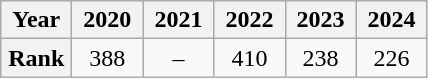<table class="wikitable alternance" style="text-align:center;">
<tr>
<th scope="col" width="40px" bgcolor="#DFDFDF">Year</th>
<th scope="col" width="40px" bgcolor="#DFDFDF">2020</th>
<th scope="col" width="40px" bgcolor="#DFDFDF">2021</th>
<th scope="col" width="40px" bgcolor="#DFDFDF">2022</th>
<th scope="col" width="40px" bgcolor="#DFDFDF">2023</th>
<th scope="col" width="40px" bgcolor="#DFDFDF">2024</th>
</tr>
<tr>
<th scope="row">Rank</th>
<td>388</td>
<td>–</td>
<td>410</td>
<td>238</td>
<td>226</td>
</tr>
</table>
